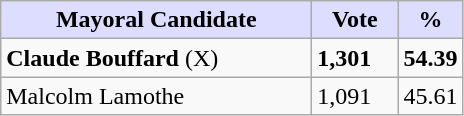<table class="wikitable">
<tr>
<th style="background:#ddf; width:200px;">Mayoral Candidate </th>
<th style="background:#ddf; width:50px;">Vote</th>
<th style="background:#ddf; width:30px;">%</th>
</tr>
<tr>
<td><strong>Claude Bouffard</strong> (X)</td>
<td><strong>1,301</strong></td>
<td><strong>54.39</strong></td>
</tr>
<tr>
<td>Malcolm Lamothe</td>
<td>1,091</td>
<td>45.61</td>
</tr>
</table>
